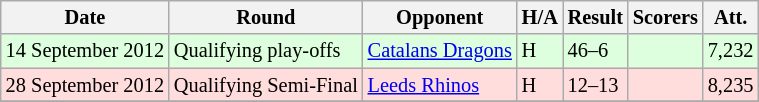<table class="wikitable" style="font-size:85%;">
<tr>
<th>Date</th>
<th>Round</th>
<th>Opponent</th>
<th>H/A</th>
<th>Result</th>
<th>Scorers</th>
<th>Att.</th>
</tr>
<tr style="background:#ddffdd">
<td>14 September 2012</td>
<td>Qualifying play-offs</td>
<td> <a href='#'>Catalans Dragons</a></td>
<td>H</td>
<td>46–6</td>
<td></td>
<td>7,232</td>
</tr>
<tr style="background:#ffdddd">
<td>28 September 2012</td>
<td>Qualifying Semi-Final</td>
<td> <a href='#'>Leeds Rhinos</a></td>
<td>H</td>
<td>12–13</td>
<td></td>
<td>8,235</td>
</tr>
<tr>
</tr>
</table>
